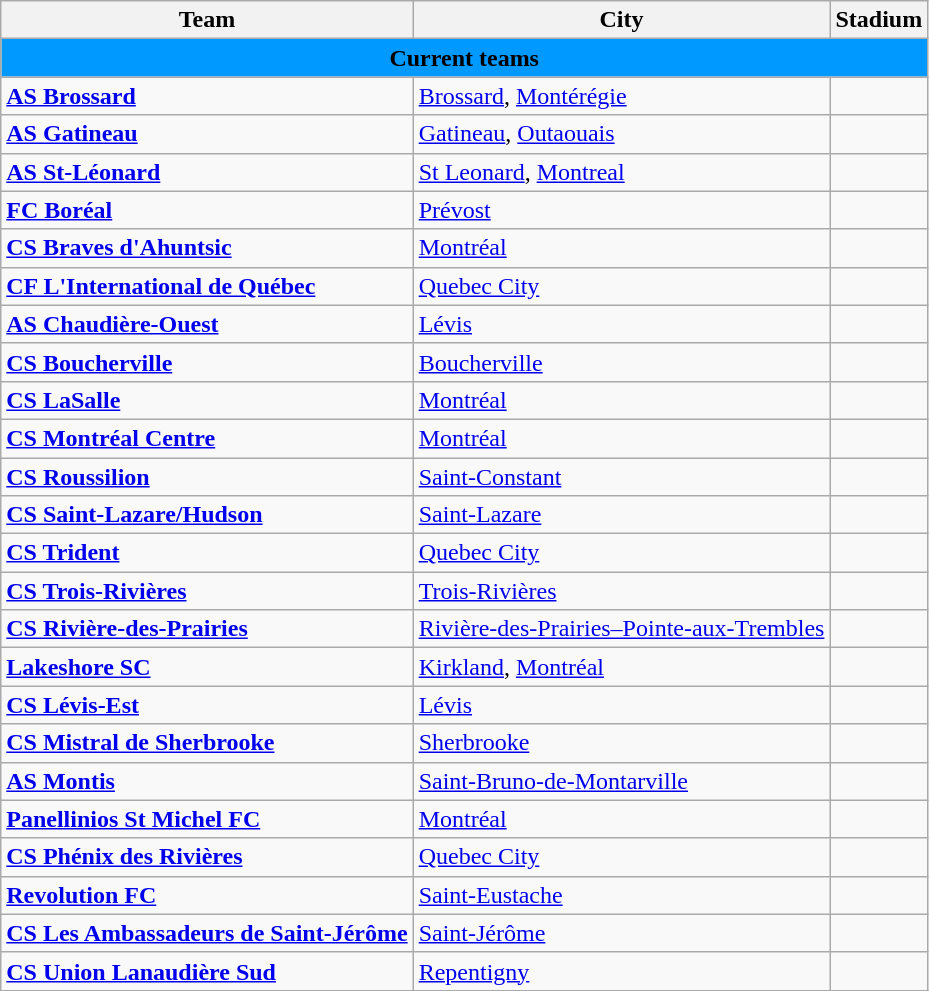<table class="wikitable" style="text-align:left">
<tr>
<th style="background:">Team</th>
<th style="background:">City</th>
<th style="background:">Stadium</th>
</tr>
<tr>
<th style="background:#0099FF" colspan="6"><span><strong>Current teams</strong></span></th>
</tr>
<tr>
<td><strong><a href='#'>AS Brossard</a></strong></td>
<td><a href='#'>Brossard</a>, <a href='#'>Montérégie</a></td>
<td></td>
</tr>
<tr>
<td><strong><a href='#'>AS Gatineau</a></strong></td>
<td><a href='#'>Gatineau</a>, <a href='#'>Outaouais</a></td>
<td></td>
</tr>
<tr>
<td><strong><a href='#'>AS St-Léonard</a></strong></td>
<td><a href='#'>St Leonard</a>, <a href='#'>Montreal</a></td>
<td></td>
</tr>
<tr>
<td><strong><a href='#'>FC Boréal</a></strong></td>
<td><a href='#'>Prévost</a></td>
<td></td>
</tr>
<tr>
<td><strong><a href='#'>CS Braves d'Ahuntsic</a></strong></td>
<td><a href='#'>Montréal</a></td>
<td></td>
</tr>
<tr>
<td><strong><a href='#'>CF L'International de Québec</a></strong></td>
<td><a href='#'>Quebec City</a></td>
<td></td>
</tr>
<tr>
<td><strong><a href='#'>AS Chaudière-Ouest</a></strong></td>
<td><a href='#'>Lévis</a></td>
<td></td>
</tr>
<tr>
<td><strong><a href='#'>CS Boucherville</a></strong></td>
<td><a href='#'>Boucherville</a></td>
<td></td>
</tr>
<tr>
<td><strong><a href='#'>CS LaSalle</a></strong></td>
<td><a href='#'>Montréal</a></td>
<td></td>
</tr>
<tr>
<td><strong><a href='#'>CS Montréal Centre</a></strong></td>
<td><a href='#'>Montréal</a></td>
<td></td>
</tr>
<tr>
<td><strong><a href='#'>CS Roussilion</a></strong></td>
<td><a href='#'>Saint-Constant</a></td>
<td></td>
</tr>
<tr>
<td><strong><a href='#'>CS Saint-Lazare/Hudson</a></strong></td>
<td><a href='#'>Saint-Lazare</a></td>
<td></td>
</tr>
<tr>
<td><strong><a href='#'>CS Trident</a></strong></td>
<td><a href='#'>Quebec City</a></td>
<td></td>
</tr>
<tr>
<td><strong><a href='#'>CS Trois-Rivières</a></strong></td>
<td><a href='#'>Trois-Rivières</a></td>
<td></td>
</tr>
<tr>
<td><strong><a href='#'>CS Rivière-des-Prairies</a></strong></td>
<td><a href='#'>Rivière-des-Prairies–Pointe-aux-Trembles</a></td>
<td></td>
</tr>
<tr>
<td><strong><a href='#'>Lakeshore SC</a></strong></td>
<td><a href='#'>Kirkland</a>, <a href='#'>Montréal</a></td>
<td></td>
</tr>
<tr>
<td><strong><a href='#'>CS Lévis-Est</a></strong></td>
<td><a href='#'>Lévis</a></td>
<td></td>
</tr>
<tr>
<td><strong><a href='#'>CS Mistral de Sherbrooke</a></strong></td>
<td><a href='#'>Sherbrooke</a></td>
<td></td>
</tr>
<tr>
<td><strong><a href='#'>AS Montis</a></strong></td>
<td><a href='#'>Saint-Bruno-de-Montarville</a></td>
<td></td>
</tr>
<tr>
<td><strong><a href='#'>Panellinios St Michel FC</a></strong></td>
<td><a href='#'>Montréal</a></td>
<td></td>
</tr>
<tr>
<td><strong><a href='#'>CS Phénix des Rivières</a></strong></td>
<td><a href='#'>Quebec City</a></td>
<td></td>
</tr>
<tr>
<td><strong><a href='#'>Revolution FC</a></strong></td>
<td><a href='#'>Saint-Eustache</a></td>
<td></td>
</tr>
<tr>
<td><strong><a href='#'>CS Les Ambassadeurs de Saint-Jérôme</a></strong></td>
<td><a href='#'>Saint-Jérôme</a></td>
<td></td>
</tr>
<tr>
<td><strong><a href='#'>CS Union Lanaudière Sud</a></strong></td>
<td><a href='#'>Repentigny</a></td>
<td></td>
</tr>
<tr>
</tr>
</table>
